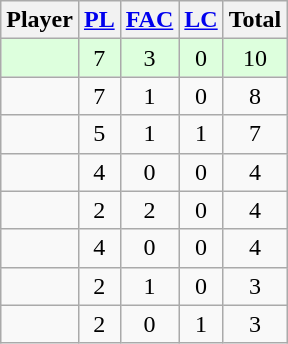<table class="wikitable sortable">
<tr>
<th>Player</th>
<th><a href='#'>PL</a></th>
<th><a href='#'>FAC</a></th>
<th><a href='#'>LC</a></th>
<th>Total</th>
</tr>
<tr style="background:#dfd;">
<td> </td>
<td align=center>7</td>
<td align=center>3</td>
<td align=center>0</td>
<td align=center>10</td>
</tr>
<tr>
<td> </td>
<td align=center>7</td>
<td align=center>1</td>
<td align=center>0</td>
<td align=center>8</td>
</tr>
<tr>
<td> </td>
<td align=center>5</td>
<td align=center>1</td>
<td align=center>1</td>
<td align=center>7</td>
</tr>
<tr>
<td> </td>
<td align=center>4</td>
<td align=center>0</td>
<td align=center>0</td>
<td align=center>4</td>
</tr>
<tr>
<td> </td>
<td align=center>2</td>
<td align=center>2</td>
<td align=center>0</td>
<td align=center>4</td>
</tr>
<tr>
<td> </td>
<td align=center>4</td>
<td align=center>0</td>
<td align=center>0</td>
<td align=center>4</td>
</tr>
<tr>
<td> </td>
<td align=center>2</td>
<td align=center>1</td>
<td align=center>0</td>
<td align=center>3</td>
</tr>
<tr>
<td> </td>
<td align=center>2</td>
<td align=center>0</td>
<td align=center>1</td>
<td align=center>3</td>
</tr>
</table>
